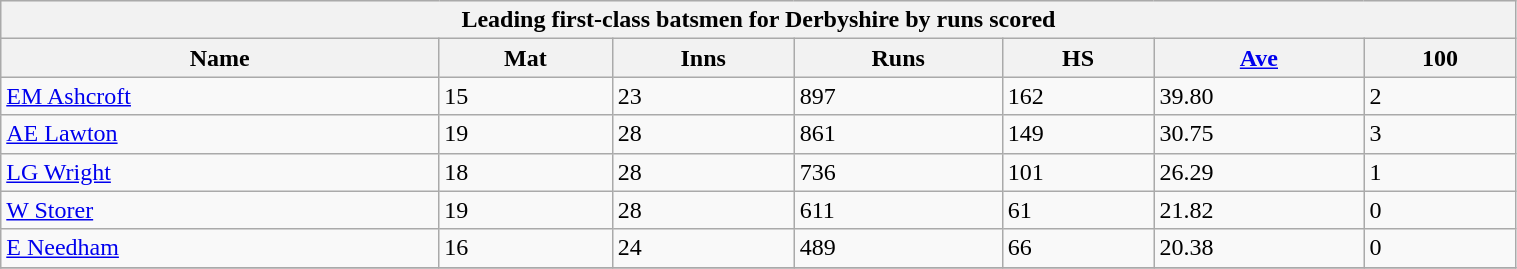<table class="wikitable" width="80%">
<tr bgcolor="#efefef">
<th colspan=7>Leading first-class batsmen for Derbyshire by runs scored</th>
</tr>
<tr bgcolor="#efefef">
<th>Name</th>
<th>Mat</th>
<th>Inns</th>
<th>Runs</th>
<th>HS</th>
<th><a href='#'>Ave</a></th>
<th>100</th>
</tr>
<tr>
<td><a href='#'>EM Ashcroft</a></td>
<td>15</td>
<td>23</td>
<td>897</td>
<td>162</td>
<td>39.80</td>
<td>2</td>
</tr>
<tr>
<td><a href='#'>AE Lawton</a></td>
<td>19</td>
<td>28</td>
<td>861</td>
<td>149</td>
<td>30.75</td>
<td>3</td>
</tr>
<tr>
<td><a href='#'>LG Wright</a></td>
<td>18</td>
<td>28</td>
<td>736</td>
<td>101</td>
<td>26.29</td>
<td>1</td>
</tr>
<tr>
<td><a href='#'>W Storer</a></td>
<td>19</td>
<td>28</td>
<td>611</td>
<td>61</td>
<td>21.82</td>
<td>0</td>
</tr>
<tr>
<td><a href='#'>E Needham</a></td>
<td>16</td>
<td>24</td>
<td>489</td>
<td>66</td>
<td>20.38</td>
<td>0</td>
</tr>
<tr>
</tr>
</table>
